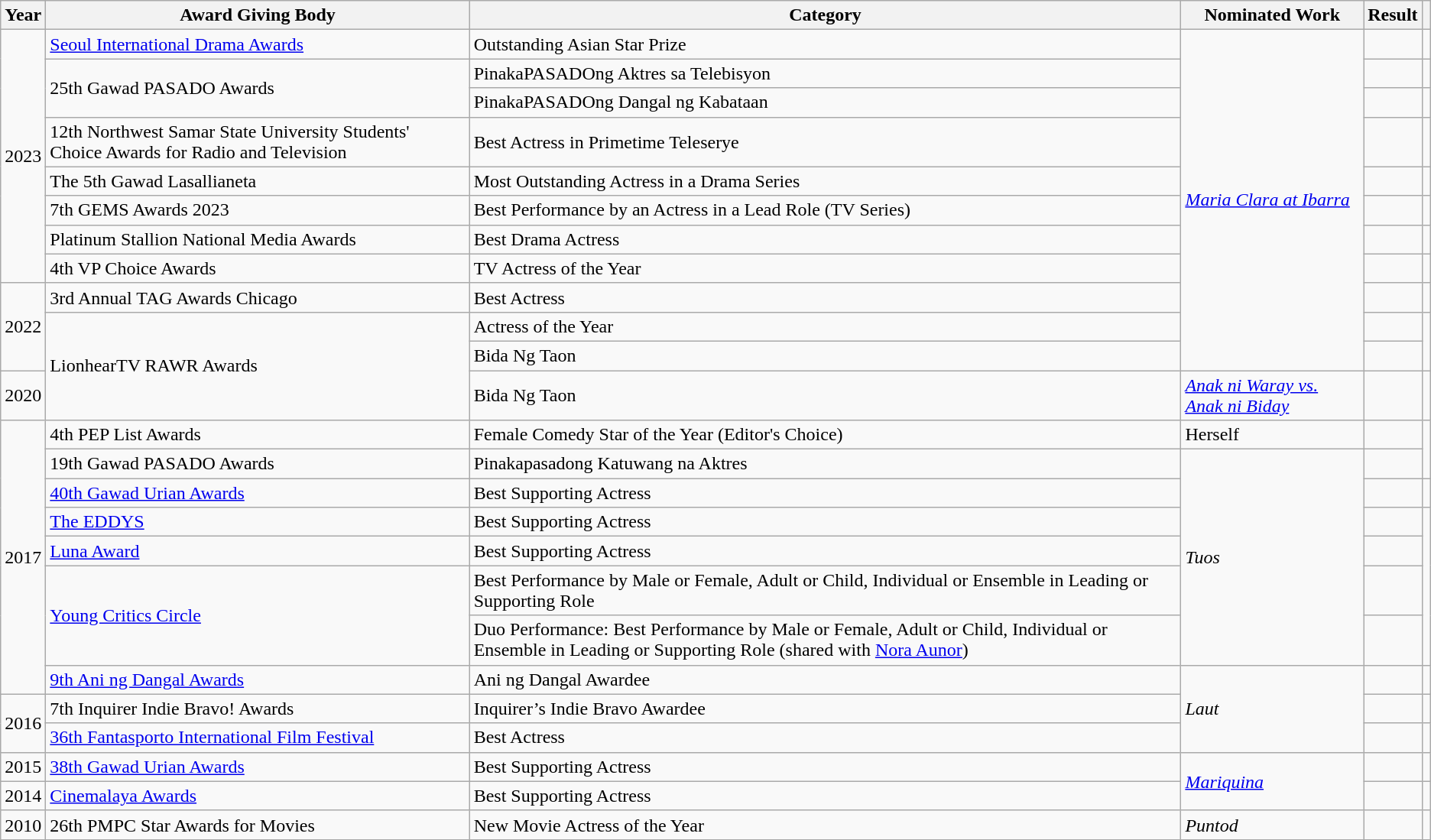<table class="wikitable sortable">
<tr>
<th>Year</th>
<th>Award Giving Body</th>
<th>Category</th>
<th>Nominated Work</th>
<th>Result</th>
<th></th>
</tr>
<tr>
<td rowspan="8">2023</td>
<td><a href='#'>Seoul International Drama Awards</a></td>
<td>Outstanding Asian Star Prize</td>
<td rowspan="11"><em><a href='#'>Maria Clara at Ibarra</a></em></td>
<td></td>
<td></td>
</tr>
<tr>
<td rowspan="2">25th Gawad PASADO Awards</td>
<td>PinakaPASADOng Aktres sa Telebisyon</td>
<td></td>
<td></td>
</tr>
<tr>
<td>PinakaPASADOng Dangal ng Kabataan</td>
<td></td>
<td></td>
</tr>
<tr>
<td>12th Northwest Samar State University Students' Choice Awards for Radio and Television</td>
<td>Best Actress in Primetime Teleserye</td>
<td></td>
<td></td>
</tr>
<tr>
<td>The 5th Gawad Lasallianeta</td>
<td>Most Outstanding Actress in a Drama Series</td>
<td></td>
<td></td>
</tr>
<tr>
<td>7th GEMS Awards 2023</td>
<td>Best Performance by an Actress in a Lead Role (TV Series)</td>
<td></td>
<td></td>
</tr>
<tr>
<td>Platinum Stallion National Media Awards</td>
<td>Best Drama Actress</td>
<td></td>
<td></td>
</tr>
<tr>
<td>4th VP Choice Awards</td>
<td>TV Actress of the Year</td>
<td></td>
<td></td>
</tr>
<tr>
<td rowspan="3">2022</td>
<td>3rd Annual TAG Awards Chicago</td>
<td>Best Actress</td>
<td></td>
<td></td>
</tr>
<tr>
<td rowspan="3">LionhearTV RAWR Awards</td>
<td>Actress of the Year</td>
<td></td>
<td rowspan="2"></td>
</tr>
<tr>
<td>Bida Ng Taon</td>
<td></td>
</tr>
<tr>
<td>2020</td>
<td>Bida Ng Taon</td>
<td><em><a href='#'>Anak ni Waray vs. Anak ni Biday</a></em></td>
<td></td>
<td></td>
</tr>
<tr>
<td rowspan="8">2017</td>
<td>4th PEP List Awards</td>
<td>Female Comedy Star of the Year (Editor's Choice)</td>
<td>Herself</td>
<td></td>
<td rowspan="2"></td>
</tr>
<tr>
<td>19th Gawad PASADO Awards</td>
<td>Pinakapasadong Katuwang na Aktres</td>
<td rowspan="6"><em>Tuos</em></td>
<td></td>
</tr>
<tr>
<td><a href='#'>40th Gawad Urian Awards</a></td>
<td>Best Supporting Actress</td>
<td></td>
<td></td>
</tr>
<tr>
<td><a href='#'>The EDDYS</a></td>
<td>Best Supporting Actress</td>
<td></td>
<td rowspan="4"></td>
</tr>
<tr>
<td><a href='#'>Luna Award</a></td>
<td>Best Supporting Actress</td>
<td></td>
</tr>
<tr>
<td rowspan="2"><a href='#'>Young Critics Circle</a></td>
<td>Best Performance by Male or Female, Adult or Child, Individual or Ensemble in Leading or Supporting Role</td>
<td></td>
</tr>
<tr>
<td>Duo Performance: Best Performance by Male or Female, Adult or Child, Individual or Ensemble in Leading or Supporting Role (shared with <a href='#'>Nora Aunor</a>)</td>
<td></td>
</tr>
<tr>
<td><a href='#'>9th Ani ng Dangal Awards</a></td>
<td>Ani ng Dangal Awardee</td>
<td rowspan="3"><em>Laut</em></td>
<td></td>
<td></td>
</tr>
<tr>
<td rowspan="2">2016</td>
<td>7th Inquirer Indie Bravo! Awards</td>
<td>Inquirer’s Indie Bravo Awardee</td>
<td></td>
<td></td>
</tr>
<tr>
<td><a href='#'>36th Fantasporto International Film Festival</a></td>
<td>Best Actress</td>
<td></td>
<td></td>
</tr>
<tr>
<td>2015</td>
<td><a href='#'>38th Gawad Urian Awards</a></td>
<td>Best Supporting Actress</td>
<td rowspan="2"><em><a href='#'>Mariquina</a></em></td>
<td></td>
<td></td>
</tr>
<tr>
<td>2014</td>
<td><a href='#'>Cinemalaya Awards</a></td>
<td>Best Supporting Actress</td>
<td></td>
<td></td>
</tr>
<tr>
<td>2010</td>
<td>26th PMPC Star Awards for Movies</td>
<td>New Movie Actress of the Year</td>
<td><em>Puntod</em></td>
<td></td>
<td></td>
</tr>
<tr>
</tr>
</table>
